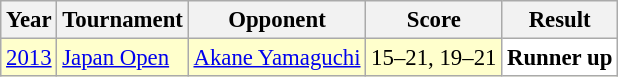<table class="sortable wikitable" style="font-size: 95%;">
<tr>
<th>Year</th>
<th>Tournament</th>
<th>Opponent</th>
<th>Score</th>
<th>Result</th>
</tr>
<tr style="background:#FFFFCC">
<td align="center"><a href='#'>2013</a></td>
<td align="left"><a href='#'>Japan Open</a></td>
<td align="left"> <a href='#'>Akane Yamaguchi</a></td>
<td align="left">15–21, 19–21</td>
<td style="text-align:left; background:white"> <strong>Runner up</strong></td>
</tr>
</table>
